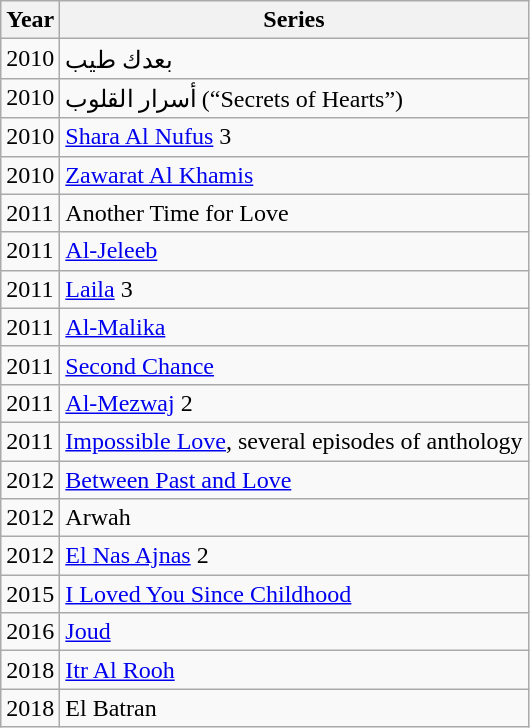<table class="wikitable">
<tr>
<th>Year</th>
<th>Series</th>
</tr>
<tr>
<td>2010</td>
<td>بعدك طيب</td>
</tr>
<tr>
<td>2010</td>
<td>أسرار القلوب (“Secrets of Hearts”)</td>
</tr>
<tr>
<td>2010</td>
<td><a href='#'>Shara Al Nufus</a> 3</td>
</tr>
<tr>
<td>2010</td>
<td><a href='#'>Zawarat Al Khamis</a></td>
</tr>
<tr>
<td>2011</td>
<td>Another Time for Love</td>
</tr>
<tr>
<td>2011</td>
<td><a href='#'>Al-Jeleeb</a></td>
</tr>
<tr>
<td>2011</td>
<td><a href='#'>Laila</a> 3</td>
</tr>
<tr>
<td>2011</td>
<td><a href='#'>Al-Malika</a></td>
</tr>
<tr>
<td>2011</td>
<td><a href='#'>Second Chance</a></td>
</tr>
<tr>
<td>2011</td>
<td><a href='#'>Al-Mezwaj</a> 2</td>
</tr>
<tr>
<td>2011</td>
<td><a href='#'>Impossible Love</a>, several episodes of anthology</td>
</tr>
<tr>
<td>2012</td>
<td><a href='#'>Between Past and Love</a></td>
</tr>
<tr>
<td>2012</td>
<td>Arwah</td>
</tr>
<tr>
<td>2012</td>
<td><a href='#'>El Nas Ajnas</a> 2</td>
</tr>
<tr>
<td>2015</td>
<td><a href='#'>I Loved You Since Childhood</a></td>
</tr>
<tr>
<td>2016</td>
<td><a href='#'>Joud</a></td>
</tr>
<tr>
<td>2018</td>
<td><a href='#'>Itr Al Rooh</a></td>
</tr>
<tr>
<td>2018</td>
<td>El Batran</td>
</tr>
</table>
